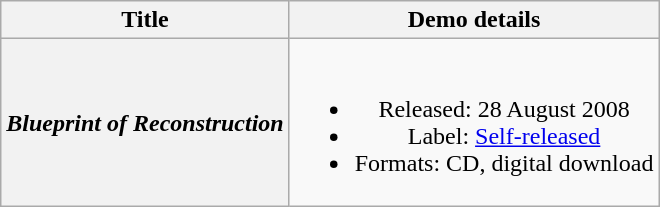<table class="wikitable plainrowheaders" style="text-align:center;">
<tr>
<th rowspan="1">Title</th>
<th rowspan="1">Demo details</th>
</tr>
<tr>
<th scope="row"><em>Blueprint of Reconstruction</em></th>
<td><br><ul><li>Released: 28 August 2008</li><li>Label: <a href='#'>Self-released</a></li><li>Formats: CD, digital download</li></ul></td>
</tr>
</table>
